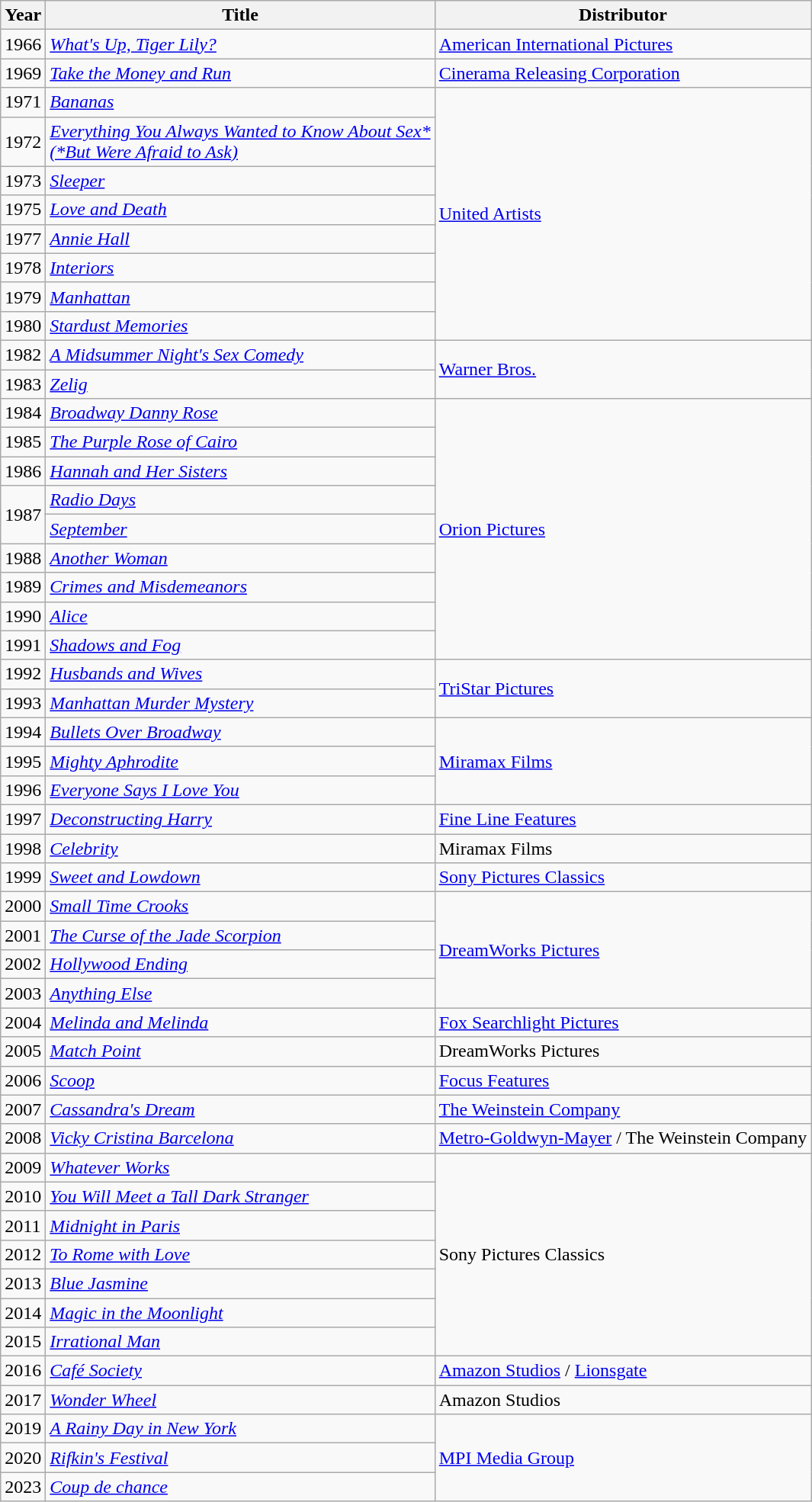<table class="wikitable">
<tr>
<th>Year</th>
<th>Title</th>
<th>Distributor</th>
</tr>
<tr>
<td>1966</td>
<td><em><a href='#'>What's Up, Tiger Lily?</a></em></td>
<td><a href='#'>American International Pictures</a></td>
</tr>
<tr>
<td>1969</td>
<td><em><a href='#'>Take the Money and Run</a></em></td>
<td><a href='#'>Cinerama Releasing Corporation</a></td>
</tr>
<tr>
<td>1971</td>
<td><em><a href='#'>Bananas</a></em></td>
<td rowspan="8"><a href='#'>United Artists</a></td>
</tr>
<tr>
<td>1972</td>
<td><em><a href='#'>Everything You Always Wanted to Know About Sex* <br>(*But Were Afraid to Ask)</a></em></td>
</tr>
<tr>
<td>1973</td>
<td><em><a href='#'>Sleeper</a></em></td>
</tr>
<tr>
<td>1975</td>
<td><em><a href='#'>Love and Death</a></em></td>
</tr>
<tr>
<td>1977</td>
<td><em><a href='#'>Annie Hall</a></em></td>
</tr>
<tr>
<td>1978</td>
<td><em><a href='#'>Interiors</a></em></td>
</tr>
<tr>
<td>1979</td>
<td><em><a href='#'>Manhattan</a></em></td>
</tr>
<tr>
<td>1980</td>
<td><em><a href='#'>Stardust Memories</a></em></td>
</tr>
<tr>
<td>1982</td>
<td><em><a href='#'>A Midsummer Night's Sex Comedy</a></em></td>
<td rowspan="2"><a href='#'>Warner Bros.</a></td>
</tr>
<tr>
<td>1983</td>
<td><em><a href='#'>Zelig</a></em></td>
</tr>
<tr>
<td>1984</td>
<td><em><a href='#'>Broadway Danny Rose</a></em></td>
<td rowspan="9"><a href='#'>Orion Pictures</a></td>
</tr>
<tr>
<td>1985</td>
<td><em><a href='#'>The Purple Rose of Cairo</a></em></td>
</tr>
<tr>
<td>1986</td>
<td><em><a href='#'>Hannah and Her Sisters</a></em></td>
</tr>
<tr>
<td rowspan="2">1987</td>
<td><em><a href='#'>Radio Days</a></em></td>
</tr>
<tr>
<td><em><a href='#'>September</a></em></td>
</tr>
<tr>
<td>1988</td>
<td><em><a href='#'>Another Woman</a></em></td>
</tr>
<tr>
<td>1989</td>
<td><em><a href='#'>Crimes and Misdemeanors</a></em></td>
</tr>
<tr>
<td>1990</td>
<td><em><a href='#'>Alice</a></em></td>
</tr>
<tr>
<td>1991</td>
<td><em><a href='#'>Shadows and Fog</a></em></td>
</tr>
<tr>
<td>1992</td>
<td><em><a href='#'>Husbands and Wives</a></em></td>
<td rowspan="2"><a href='#'>TriStar Pictures</a></td>
</tr>
<tr>
<td>1993</td>
<td><em><a href='#'>Manhattan Murder Mystery</a></em></td>
</tr>
<tr>
<td>1994</td>
<td><em><a href='#'>Bullets Over Broadway</a></em></td>
<td rowspan="3"><a href='#'>Miramax Films</a></td>
</tr>
<tr>
<td>1995</td>
<td><em><a href='#'>Mighty Aphrodite</a></em></td>
</tr>
<tr>
<td>1996</td>
<td><em><a href='#'>Everyone Says I Love You</a></em></td>
</tr>
<tr>
<td>1997</td>
<td><em><a href='#'>Deconstructing Harry</a></em></td>
<td><a href='#'>Fine Line Features</a></td>
</tr>
<tr>
<td>1998</td>
<td><em><a href='#'>Celebrity</a></em></td>
<td>Miramax Films</td>
</tr>
<tr>
<td>1999</td>
<td><em><a href='#'>Sweet and Lowdown</a></em></td>
<td><a href='#'>Sony Pictures Classics</a></td>
</tr>
<tr>
<td>2000</td>
<td><em><a href='#'>Small Time Crooks</a></em></td>
<td rowspan="4"><a href='#'>DreamWorks Pictures</a></td>
</tr>
<tr>
<td>2001</td>
<td><em><a href='#'>The Curse of the Jade Scorpion</a></em></td>
</tr>
<tr>
<td>2002</td>
<td><em><a href='#'>Hollywood Ending</a></em></td>
</tr>
<tr>
<td>2003</td>
<td><em><a href='#'>Anything Else</a></em></td>
</tr>
<tr>
<td>2004</td>
<td><em><a href='#'>Melinda and Melinda</a></em></td>
<td><a href='#'>Fox Searchlight Pictures</a></td>
</tr>
<tr>
<td>2005</td>
<td><em><a href='#'>Match Point</a></em></td>
<td>DreamWorks Pictures</td>
</tr>
<tr>
<td>2006</td>
<td><em><a href='#'>Scoop</a></em></td>
<td><a href='#'>Focus Features</a></td>
</tr>
<tr>
<td>2007</td>
<td><em><a href='#'>Cassandra's Dream</a></em></td>
<td><a href='#'>The Weinstein Company</a></td>
</tr>
<tr>
<td>2008</td>
<td><em><a href='#'>Vicky Cristina Barcelona</a></em></td>
<td><a href='#'>Metro-Goldwyn-Mayer</a> / The Weinstein Company</td>
</tr>
<tr>
<td>2009</td>
<td><em><a href='#'>Whatever Works</a></em></td>
<td rowspan="7">Sony Pictures Classics</td>
</tr>
<tr>
<td>2010</td>
<td><em><a href='#'>You Will Meet a Tall Dark Stranger</a></em></td>
</tr>
<tr>
<td>2011</td>
<td><em><a href='#'>Midnight in Paris</a></em></td>
</tr>
<tr>
<td>2012</td>
<td><em><a href='#'>To Rome with Love</a></em></td>
</tr>
<tr>
<td>2013</td>
<td><em><a href='#'>Blue Jasmine</a></em></td>
</tr>
<tr>
<td>2014</td>
<td><em><a href='#'>Magic in the Moonlight</a></em></td>
</tr>
<tr>
<td>2015</td>
<td><em><a href='#'>Irrational Man</a></em></td>
</tr>
<tr>
<td>2016</td>
<td><em><a href='#'>Café Society</a></em></td>
<td><a href='#'>Amazon Studios</a> / <a href='#'>Lionsgate</a></td>
</tr>
<tr>
<td>2017</td>
<td><em><a href='#'>Wonder Wheel</a></em></td>
<td>Amazon Studios</td>
</tr>
<tr>
<td>2019</td>
<td><em><a href='#'>A Rainy Day in New York</a></em></td>
<td rowspan="3"><a href='#'>MPI Media Group</a></td>
</tr>
<tr>
<td>2020</td>
<td><em><a href='#'>Rifkin's Festival</a></em></td>
</tr>
<tr>
<td>2023</td>
<td><em><a href='#'>Coup de chance</a></em></td>
</tr>
</table>
